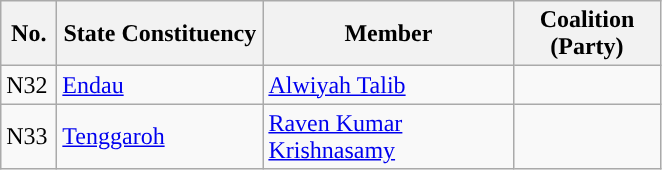<table class="wikitable sortable">
<tr>
<th width="30">No.</th>
<th width="130">State Constituency</th>
<th width="160">Member</th>
<th width="90">Coalition (Party)</th>
</tr>
<tr>
<td>N32</td>
<td><a href='#'>Endau</a></td>
<td><a href='#'>Alwiyah Talib</a></td>
<td></td>
</tr>
<tr>
<td>N33</td>
<td><a href='#'>Tenggaroh</a></td>
<td><a href='#'>Raven Kumar Krishnasamy</a></td>
<td></td>
</tr>
</table>
